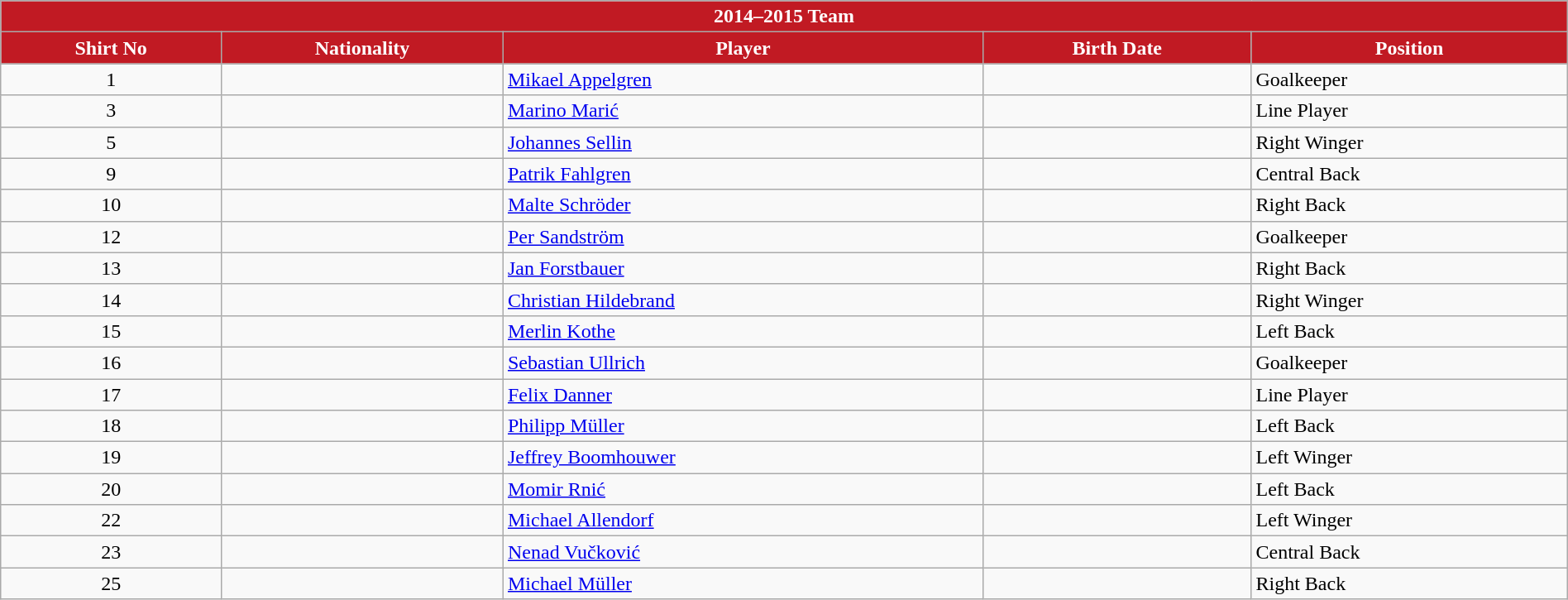<table class="wikitable collapsible collapsed" style="width:100%;">
<tr>
<th colspan=5 style="background-color:#C11A23;color:white;text-align:center;"><strong>2014–2015 Team</strong></th>
</tr>
<tr>
<th style="color:white; background:#C11A23">Shirt No</th>
<th style="color:white; background:#C11A23">Nationality</th>
<th style="color:white; background:#C11A23">Player</th>
<th style="color:white; background:#C11A23">Birth Date</th>
<th style="color:white; background:#C11A23">Position</th>
</tr>
<tr>
<td align=center>1</td>
<td></td>
<td><a href='#'>Mikael Appelgren</a></td>
<td></td>
<td>Goalkeeper</td>
</tr>
<tr>
<td align=center>3</td>
<td></td>
<td><a href='#'>Marino Marić</a></td>
<td></td>
<td>Line Player</td>
</tr>
<tr>
<td align=center>5</td>
<td></td>
<td><a href='#'>Johannes Sellin</a></td>
<td></td>
<td>Right Winger</td>
</tr>
<tr>
<td align=center>9</td>
<td></td>
<td><a href='#'>Patrik Fahlgren</a></td>
<td></td>
<td>Central Back</td>
</tr>
<tr>
<td align=center>10</td>
<td></td>
<td><a href='#'>Malte Schröder</a></td>
<td></td>
<td>Right Back</td>
</tr>
<tr>
<td align=center>12</td>
<td></td>
<td><a href='#'>Per Sandström</a></td>
<td></td>
<td>Goalkeeper</td>
</tr>
<tr>
<td align=center>13</td>
<td></td>
<td><a href='#'>Jan Forstbauer</a></td>
<td></td>
<td>Right Back</td>
</tr>
<tr>
<td align=center>14</td>
<td></td>
<td><a href='#'>Christian Hildebrand</a></td>
<td></td>
<td>Right Winger</td>
</tr>
<tr>
<td align=center>15</td>
<td></td>
<td><a href='#'>Merlin Kothe</a></td>
<td></td>
<td>Left Back</td>
</tr>
<tr>
<td align=center>16</td>
<td></td>
<td><a href='#'>Sebastian Ullrich</a></td>
<td></td>
<td>Goalkeeper</td>
</tr>
<tr>
<td align=center>17</td>
<td></td>
<td><a href='#'>Felix Danner</a></td>
<td></td>
<td>Line Player</td>
</tr>
<tr>
<td align=center>18</td>
<td></td>
<td><a href='#'>Philipp Müller</a></td>
<td></td>
<td>Left Back</td>
</tr>
<tr>
<td align=center>19</td>
<td></td>
<td><a href='#'>Jeffrey Boomhouwer</a></td>
<td></td>
<td>Left Winger</td>
</tr>
<tr>
<td align=center>20</td>
<td></td>
<td><a href='#'>Momir Rnić</a></td>
<td></td>
<td>Left Back</td>
</tr>
<tr>
<td align=center>22</td>
<td></td>
<td><a href='#'>Michael Allendorf</a></td>
<td></td>
<td>Left Winger</td>
</tr>
<tr>
<td align=center>23</td>
<td></td>
<td><a href='#'>Nenad Vučković</a></td>
<td></td>
<td>Central Back</td>
</tr>
<tr>
<td align=center>25</td>
<td></td>
<td><a href='#'>Michael Müller</a></td>
<td></td>
<td>Right Back</td>
</tr>
</table>
